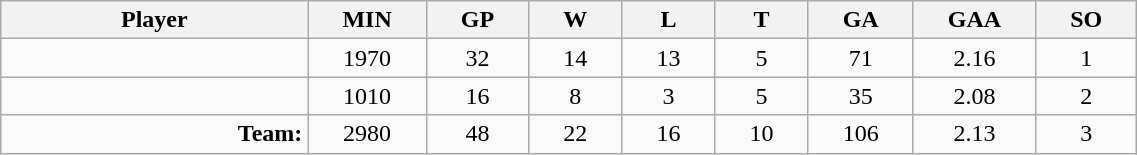<table class="wikitable sortable" width="60%">
<tr>
<th bgcolor="#DDDDFF" width="10%">Player</th>
<th width="3%" bgcolor="#DDDDFF" title="Minutes played">MIN</th>
<th width="3%" bgcolor="#DDDDFF" title="Games played in">GP</th>
<th width="3%" bgcolor="#DDDDFF" title="Games played in">W</th>
<th width="3%" bgcolor="#DDDDFF"title="Games played in">L</th>
<th width="3%" bgcolor="#DDDDFF" title="Ties">T</th>
<th width="3%" bgcolor="#DDDDFF" title="Goals against">GA</th>
<th width="3%" bgcolor="#DDDDFF" title="Goals against average">GAA</th>
<th width="3%" bgcolor="#DDDDFF"title="Shut-outs">SO</th>
</tr>
<tr align="center">
<td align="right"></td>
<td>1970</td>
<td>32</td>
<td>14</td>
<td>13</td>
<td>5</td>
<td>71</td>
<td>2.16</td>
<td>1</td>
</tr>
<tr align="center">
<td align="right"></td>
<td>1010</td>
<td>16</td>
<td>8</td>
<td>3</td>
<td>5</td>
<td>35</td>
<td>2.08</td>
<td>2</td>
</tr>
<tr align="center">
<td align="right"><strong>Team:</strong></td>
<td>2980</td>
<td>48</td>
<td>22</td>
<td>16</td>
<td>10</td>
<td>106</td>
<td>2.13</td>
<td>3</td>
</tr>
</table>
